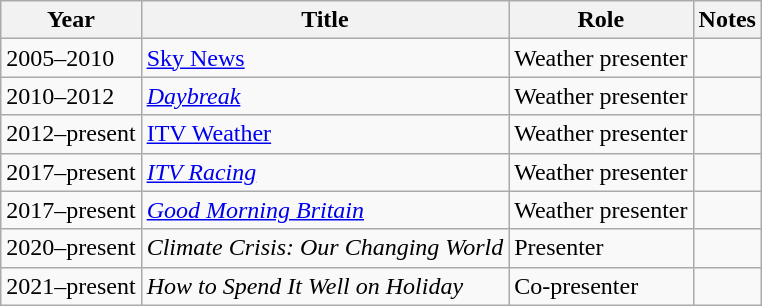<table class="wikitable sortable">
<tr>
<th>Year</th>
<th>Title</th>
<th>Role</th>
<th class="unsortable">Notes</th>
</tr>
<tr>
<td>2005–2010</td>
<td><a href='#'>Sky News</a></td>
<td>Weather presenter</td>
<td></td>
</tr>
<tr>
<td>2010–2012</td>
<td><em><a href='#'>Daybreak</a></em></td>
<td>Weather presenter</td>
<td></td>
</tr>
<tr>
<td>2012–present</td>
<td><a href='#'>ITV Weather</a></td>
<td>Weather presenter</td>
<td></td>
</tr>
<tr>
<td>2017–present</td>
<td><em><a href='#'>ITV Racing</a></em></td>
<td>Weather presenter</td>
<td></td>
</tr>
<tr>
<td>2017–present</td>
<td><em><a href='#'>Good Morning Britain</a></em></td>
<td>Weather presenter</td>
<td></td>
</tr>
<tr>
<td>2020–present</td>
<td><em>Climate Crisis: Our Changing World</em></td>
<td>Presenter</td>
<td></td>
</tr>
<tr>
<td>2021–present</td>
<td><em>How to Spend It Well on Holiday</em></td>
<td>Co-presenter</td>
<td></td>
</tr>
</table>
